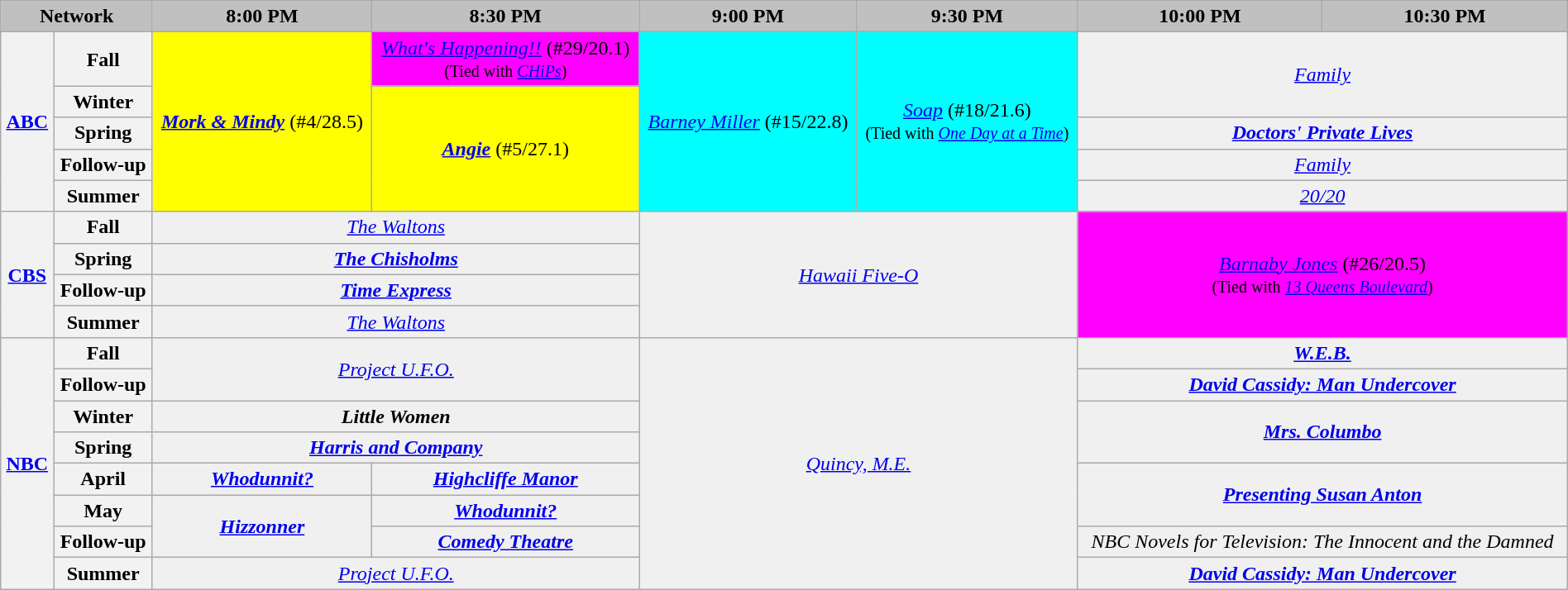<table class="wikitable" style="width:100%;margin-right:0;text-align:center">
<tr>
<th colspan="2" style="background-color:#C0C0C0;text-align:center">Network</th>
<th style="background-color:#C0C0C0;text-align:center">8:00 PM</th>
<th style="background-color:#C0C0C0;text-align:center">8:30 PM</th>
<th style="background-color:#C0C0C0;text-align:center">9:00 PM</th>
<th style="background-color:#C0C0C0;text-align:center">9:30 PM</th>
<th style="background-color:#C0C0C0;text-align:center">10:00 PM</th>
<th style="background-color:#C0C0C0;text-align:center">10:30 PM</th>
</tr>
<tr>
<th rowspan="5" bgcolor="#C0C0C0"><a href='#'>ABC</a></th>
<th>Fall</th>
<td rowspan="5" bgcolor="#FFFF00"><strong><em><a href='#'>Mork & Mindy</a></em></strong> (#4/28.5)</td>
<td bgcolor="#FF00FF"><em><a href='#'>What's Happening!!</a></em> (#29/20.1)<br><small>(Tied with <em><a href='#'>CHiPs</a></em>)</small></td>
<td rowspan="5" bgcolor="#00FFFF"><em><a href='#'>Barney Miller</a></em> (#15/22.8)<br></td>
<td rowspan="5" bgcolor="#00FFFF"><em><a href='#'>Soap</a></em> (#18/21.6)<br><small>(Tied with <em><a href='#'>One Day at a Time</a></em>)</small></td>
<td bgcolor="#F0F0F0" colspan="2" rowspan="2"><em><a href='#'>Family</a></em></td>
</tr>
<tr>
<th>Winter</th>
<td rowspan="4" bgcolor="#FFFF00"><strong><em><a href='#'>Angie</a></em></strong> (#5/27.1)</td>
</tr>
<tr>
<th>Spring</th>
<td colspan="2" bgcolor="#F0F0F0"><strong><em><a href='#'>Doctors' Private Lives</a></em></strong></td>
</tr>
<tr>
<th>Follow-up</th>
<td colspan="2" bgcolor="#F0F0F0"><em><a href='#'>Family</a></em></td>
</tr>
<tr>
<th>Summer</th>
<td colspan="2" bgcolor="#F0F0F0"><em><a href='#'>20/20</a></em></td>
</tr>
<tr>
<th rowspan="4" bgcolor="#C0C0C0"><a href='#'>CBS</a></th>
<th>Fall</th>
<td colspan="2" bgcolor="#F0F0F0"><em><a href='#'>The Waltons</a></em></td>
<td colspan="2" rowspan="4" bgcolor="#F0F0F0"><em><a href='#'>Hawaii Five-O</a></em></td>
<td colspan="2" rowspan="4" bgcolor="#FF00FF"><em><a href='#'>Barnaby Jones</a></em> (#26/20.5)<br><small>(Tied with <em><a href='#'>13 Queens Boulevard</a></em>)</small></td>
</tr>
<tr>
<th>Spring</th>
<td bgcolor="#F0F0F0" colspan="2"><strong><em><a href='#'>The Chisholms</a></em></strong></td>
</tr>
<tr>
<th>Follow-up</th>
<td colspan="2" bgcolor="#F0F0F0"><strong><em><a href='#'>Time Express</a></em></strong></td>
</tr>
<tr>
<th>Summer</th>
<td colspan="2" bgcolor="#F0F0F0"><em><a href='#'>The Waltons</a></em></td>
</tr>
<tr>
<th bgcolor="#C0C0C0" rowspan="9"><a href='#'>NBC</a></th>
<th>Fall</th>
<td bgcolor="#F0F0F0" colspan="2" rowspan="2"><em><a href='#'>Project U.F.O.</a></em></td>
<td bgcolor="#F0F0F0" colspan="2" rowspan="9"><em><a href='#'>Quincy, M.E.</a></em></td>
<td bgcolor="#F0F0F0" colspan="2"><strong><em><a href='#'>W.E.B.</a></em></strong></td>
</tr>
<tr>
<th>Follow-up</th>
<td bgcolor="#F0F0F0" colspan="2"><strong><em><a href='#'>David Cassidy: Man Undercover</a></em></strong></td>
</tr>
<tr>
<th>Winter</th>
<td bgcolor="#F0F0F0" colspan="2"><strong><em>Little Women</em></strong></td>
<td bgcolor="#F0F0F0" colspan="2" rowspan="2"><strong><em><a href='#'>Mrs. Columbo</a></em></strong></td>
</tr>
<tr>
<th>Spring</th>
<td bgcolor="#F0F0F0" colspan="2"><strong><em><a href='#'>Harris and Company</a></em></strong></td>
</tr>
<tr>
<th>April</th>
<td bgcolor="#F0F0F0"><strong><em><a href='#'>Whodunnit?</a></em></strong></td>
<td bgcolor="#F0F0F0"><strong><em><a href='#'>Highcliffe Manor</a></em></strong></td>
<td bgcolor="#F0F0F0" colspan="2" rowspan="2"><strong><em><a href='#'>Presenting Susan Anton</a></em></strong></td>
</tr>
<tr>
<th>May</th>
<td bgcolor="#F0F0F0" rowspan="2"><strong><em><a href='#'>Hizzonner</a></em></strong></td>
<td bgcolor="#F0F0F0"><strong><em><a href='#'>Whodunnit?</a></em></strong></td>
</tr>
<tr>
<th>Follow-up</th>
<td bgcolor="#F0F0F0"><strong><em><a href='#'>Comedy Theatre</a></em></strong></td>
<td bgcolor="#F0F0F0"  colspan="2"><em>NBC Novels for Television: The Innocent and the Damned</em></td>
</tr>
<tr>
<th>Summer</th>
<td bgcolor="#F0F0F0" colspan="2"><em><a href='#'>Project U.F.O.</a></em></td>
<td bgcolor="#F0F0F0" colspan="2"><strong><em><a href='#'>David Cassidy: Man Undercover</a></em></strong></td>
</tr>
</table>
